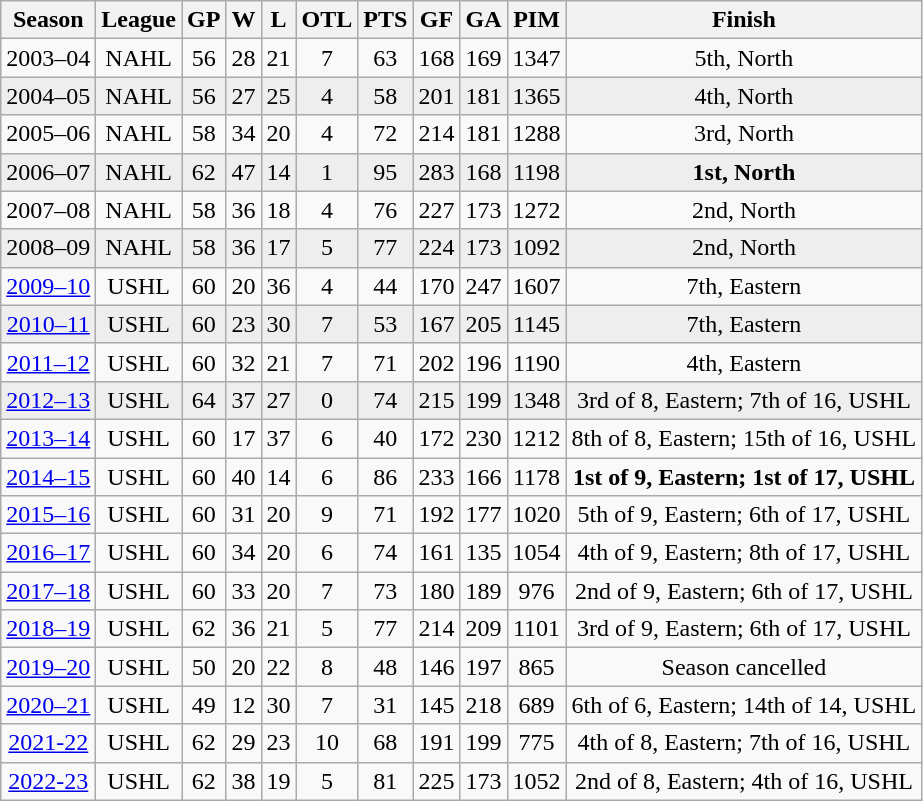<table class="wikitable" style="text-align:center">
<tr>
<th>Season</th>
<th>League</th>
<th>GP</th>
<th>W</th>
<th>L</th>
<th>OTL</th>
<th>PTS</th>
<th>GF</th>
<th>GA</th>
<th>PIM</th>
<th>Finish</th>
</tr>
<tr>
<td>2003–04</td>
<td>NAHL</td>
<td>56</td>
<td>28</td>
<td>21</td>
<td>7</td>
<td>63</td>
<td>168</td>
<td>169</td>
<td>1347</td>
<td>5th, North</td>
</tr>
<tr style="background:#eee;">
<td>2004–05</td>
<td>NAHL</td>
<td>56</td>
<td>27</td>
<td>25</td>
<td>4</td>
<td>58</td>
<td>201</td>
<td>181</td>
<td>1365</td>
<td>4th, North</td>
</tr>
<tr>
<td>2005–06</td>
<td>NAHL</td>
<td>58</td>
<td>34</td>
<td>20</td>
<td>4</td>
<td>72</td>
<td>214</td>
<td>181</td>
<td>1288</td>
<td>3rd, North</td>
</tr>
<tr style="background:#eee;">
<td>2006–07</td>
<td>NAHL</td>
<td>62</td>
<td>47</td>
<td>14</td>
<td>1</td>
<td>95</td>
<td>283</td>
<td>168</td>
<td>1198</td>
<td><strong>1st, North</strong></td>
</tr>
<tr>
<td>2007–08</td>
<td>NAHL</td>
<td>58</td>
<td>36</td>
<td>18</td>
<td>4</td>
<td>76</td>
<td>227</td>
<td>173</td>
<td>1272</td>
<td>2nd, North</td>
</tr>
<tr style="background:#eee;">
<td>2008–09</td>
<td>NAHL</td>
<td>58</td>
<td>36</td>
<td>17</td>
<td>5</td>
<td>77</td>
<td>224</td>
<td>173</td>
<td>1092</td>
<td>2nd, North</td>
</tr>
<tr>
<td><a href='#'>2009–10</a></td>
<td>USHL</td>
<td>60</td>
<td>20</td>
<td>36</td>
<td>4</td>
<td>44</td>
<td>170</td>
<td>247</td>
<td>1607</td>
<td>7th, Eastern</td>
</tr>
<tr style="background:#eee;">
<td><a href='#'>2010–11</a></td>
<td>USHL</td>
<td>60</td>
<td>23</td>
<td>30</td>
<td>7</td>
<td>53</td>
<td>167</td>
<td>205</td>
<td>1145</td>
<td>7th, Eastern</td>
</tr>
<tr>
<td><a href='#'>2011–12</a></td>
<td>USHL</td>
<td>60</td>
<td>32</td>
<td>21</td>
<td>7</td>
<td>71</td>
<td>202</td>
<td>196</td>
<td>1190</td>
<td>4th, Eastern</td>
</tr>
<tr style="background:#eee;">
<td><a href='#'>2012–13</a></td>
<td>USHL</td>
<td>64</td>
<td>37</td>
<td>27</td>
<td>0</td>
<td>74</td>
<td>215</td>
<td>199</td>
<td>1348</td>
<td>3rd of 8, Eastern; 7th of 16, USHL</td>
</tr>
<tr>
<td><a href='#'>2013–14</a></td>
<td>USHL</td>
<td>60</td>
<td>17</td>
<td>37</td>
<td>6</td>
<td>40</td>
<td>172</td>
<td>230</td>
<td>1212</td>
<td>8th of 8, Eastern; 15th of 16, USHL</td>
</tr>
<tr>
<td><a href='#'>2014–15</a></td>
<td>USHL</td>
<td>60</td>
<td>40</td>
<td>14</td>
<td>6</td>
<td>86</td>
<td>233</td>
<td>166</td>
<td>1178</td>
<td><strong>1st of 9, Eastern; 1st of 17, USHL</strong></td>
</tr>
<tr>
<td><a href='#'>2015–16</a></td>
<td>USHL</td>
<td>60</td>
<td>31</td>
<td>20</td>
<td>9</td>
<td>71</td>
<td>192</td>
<td>177</td>
<td>1020</td>
<td>5th of 9, Eastern; 6th of 17, USHL</td>
</tr>
<tr>
<td><a href='#'>2016–17</a></td>
<td>USHL</td>
<td>60</td>
<td>34</td>
<td>20</td>
<td>6</td>
<td>74</td>
<td>161</td>
<td>135</td>
<td>1054</td>
<td>4th of 9, Eastern; 8th of 17, USHL</td>
</tr>
<tr>
<td><a href='#'>2017–18</a></td>
<td>USHL</td>
<td>60</td>
<td>33</td>
<td>20</td>
<td>7</td>
<td>73</td>
<td>180</td>
<td>189</td>
<td>976</td>
<td>2nd of 9, Eastern; 6th of 17, USHL</td>
</tr>
<tr>
<td><a href='#'>2018–19</a></td>
<td>USHL</td>
<td>62</td>
<td>36</td>
<td>21</td>
<td>5</td>
<td>77</td>
<td>214</td>
<td>209</td>
<td>1101</td>
<td>3rd of 9, Eastern; 6th of 17, USHL</td>
</tr>
<tr>
<td><a href='#'>2019–20</a></td>
<td>USHL</td>
<td>50</td>
<td>20</td>
<td>22</td>
<td>8</td>
<td>48</td>
<td>146</td>
<td>197</td>
<td>865</td>
<td>Season cancelled</td>
</tr>
<tr>
<td><a href='#'>2020–21</a></td>
<td>USHL</td>
<td>49</td>
<td>12</td>
<td>30</td>
<td>7</td>
<td>31</td>
<td>145</td>
<td>218</td>
<td>689</td>
<td>6th of 6, Eastern; 14th of 14, USHL</td>
</tr>
<tr>
<td><a href='#'>2021-22</a></td>
<td>USHL</td>
<td>62</td>
<td>29</td>
<td>23</td>
<td>10</td>
<td>68</td>
<td>191</td>
<td>199</td>
<td>775</td>
<td>4th of 8, Eastern; 7th of 16, USHL</td>
</tr>
<tr>
<td><a href='#'>2022-23</a></td>
<td>USHL</td>
<td>62</td>
<td>38</td>
<td>19</td>
<td>5</td>
<td>81</td>
<td>225</td>
<td>173</td>
<td>1052</td>
<td>2nd of 8, Eastern; 4th of 16, USHL</td>
</tr>
</table>
